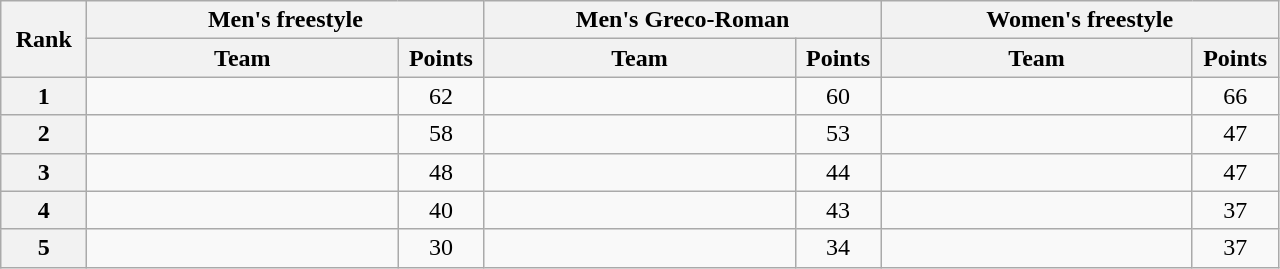<table class="wikitable" style="text-align:center;">
<tr>
<th rowspan="2" width="50">Rank</th>
<th colspan="2">Men's freestyle</th>
<th colspan="2">Men's Greco-Roman</th>
<th colspan="2">Women's freestyle</th>
</tr>
<tr>
<th width="200">Team</th>
<th width="50">Points</th>
<th width="200">Team</th>
<th width="50">Points</th>
<th width="200">Team</th>
<th width="50">Points</th>
</tr>
<tr>
<th>1</th>
<td align="left"></td>
<td>62</td>
<td align="left"></td>
<td>60</td>
<td align="left"></td>
<td>66</td>
</tr>
<tr>
<th>2</th>
<td align="left"></td>
<td>58</td>
<td align="left"></td>
<td>53</td>
<td align="left"></td>
<td>47</td>
</tr>
<tr>
<th>3</th>
<td align="left"></td>
<td>48</td>
<td align="left"></td>
<td>44</td>
<td align="left"></td>
<td>47</td>
</tr>
<tr>
<th>4</th>
<td align="left"></td>
<td>40</td>
<td align="left"></td>
<td>43</td>
<td align="left"></td>
<td>37</td>
</tr>
<tr>
<th>5</th>
<td align="left"></td>
<td>30</td>
<td align="left"></td>
<td>34</td>
<td align="left"></td>
<td>37</td>
</tr>
</table>
